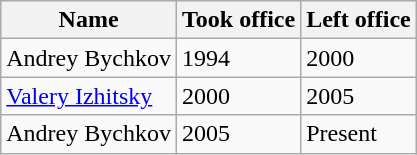<table class="wikitable">
<tr>
<th>Name</th>
<th>Took office</th>
<th>Left office</th>
</tr>
<tr>
<td>Andrey Bychkov</td>
<td>1994</td>
<td>2000</td>
</tr>
<tr>
<td><a href='#'>Valery Izhitsky</a></td>
<td>2000</td>
<td>2005</td>
</tr>
<tr>
<td>Andrey Bychkov</td>
<td>2005</td>
<td>Present</td>
</tr>
</table>
